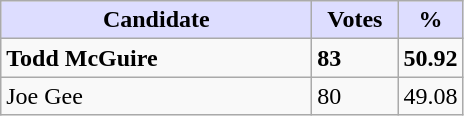<table class="wikitable">
<tr>
<th style="background:#ddf; width:200px;">Candidate</th>
<th style="background:#ddf; width:50px;">Votes</th>
<th style="background:#ddf; width:30px;">%</th>
</tr>
<tr>
<td><strong>Todd McGuire</strong></td>
<td><strong>83</strong></td>
<td><strong>50.92</strong></td>
</tr>
<tr>
<td>Joe Gee</td>
<td>80</td>
<td>49.08</td>
</tr>
</table>
